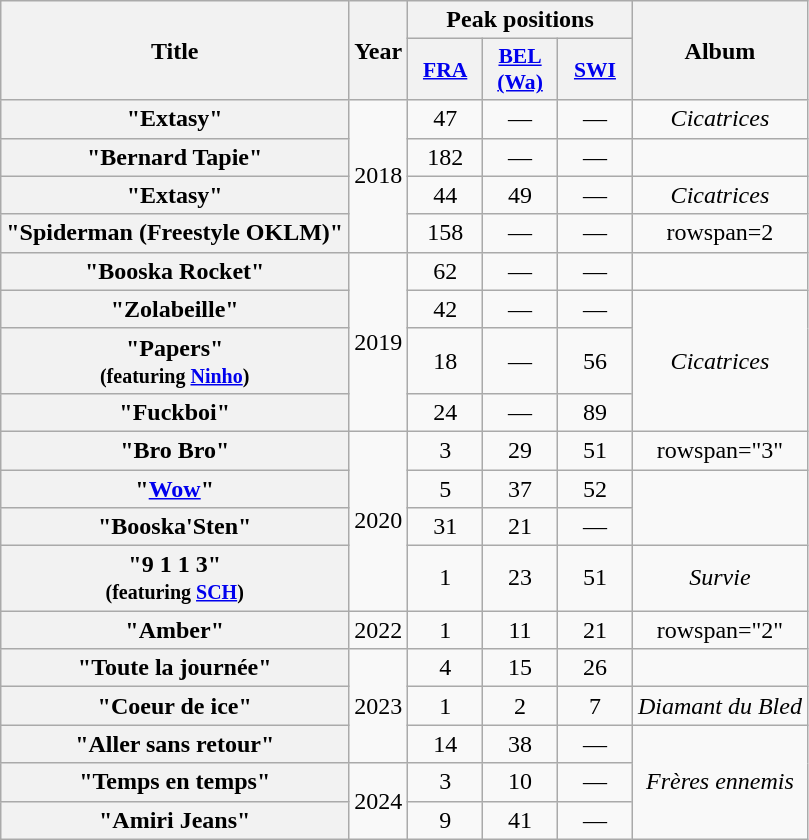<table class="wikitable plainrowheaders" style="text-align:center">
<tr>
<th scope="col" rowspan="2">Title</th>
<th scope="col" rowspan="2">Year</th>
<th scope="col" colspan="3">Peak positions</th>
<th scope="col" rowspan="2">Album</th>
</tr>
<tr>
<th scope="col" style="width:3em;font-size:90%;"><a href='#'>FRA</a><br></th>
<th scope="col" style="width:3em;font-size:90%;"><a href='#'>BEL <br>(Wa)</a><br></th>
<th scope="col" style="width:3em;font-size:90%;"><a href='#'>SWI</a><br></th>
</tr>
<tr>
<th scope="row">"Extasy"</th>
<td rowspan="4">2018</td>
<td>47</td>
<td>—</td>
<td>—</td>
<td><em>Cicatrices</em></td>
</tr>
<tr>
<th scope="row">"Bernard Tapie"</th>
<td>182</td>
<td>—</td>
<td>—</td>
<td></td>
</tr>
<tr>
<th scope="row">"Extasy"</th>
<td>44</td>
<td>49</td>
<td>—</td>
<td><em>Cicatrices</em></td>
</tr>
<tr>
<th scope="row">"Spiderman (Freestyle OKLM)"</th>
<td>158</td>
<td>—</td>
<td>—</td>
<td>rowspan=2 </td>
</tr>
<tr>
<th scope="row">"Booska Rocket"</th>
<td rowspan="4">2019</td>
<td>62</td>
<td>—</td>
<td>—</td>
</tr>
<tr>
<th scope="row">"Zolabeille"</th>
<td>42</td>
<td>—</td>
<td>—</td>
<td rowspan=3><em>Cicatrices</em></td>
</tr>
<tr>
<th scope="row">"Papers" <br><small>(featuring <a href='#'>Ninho</a>)</small></th>
<td>18</td>
<td>—</td>
<td>56</td>
</tr>
<tr>
<th scope="row">"Fuckboi"</th>
<td>24</td>
<td>—</td>
<td>89</td>
</tr>
<tr>
<th scope="row">"Bro Bro"</th>
<td rowspan="4">2020</td>
<td>3</td>
<td>29</td>
<td>51</td>
<td>rowspan="3" </td>
</tr>
<tr>
<th scope="row">"<a href='#'>Wow</a>"</th>
<td>5</td>
<td>37</td>
<td>52</td>
</tr>
<tr>
<th scope="row">"Booska'Sten"</th>
<td>31</td>
<td>21</td>
<td>—</td>
</tr>
<tr>
<th scope="row">"9 1 1 3" <br><small>(featuring <a href='#'>SCH</a>)</small></th>
<td>1</td>
<td>23</td>
<td>51</td>
<td><em>Survie</em></td>
</tr>
<tr>
<th scope="row">"Amber"</th>
<td>2022</td>
<td>1</td>
<td>11</td>
<td>21</td>
<td>rowspan="2" </td>
</tr>
<tr>
<th scope="row">"Toute la journée"<br></th>
<td rowspan="3">2023</td>
<td>4</td>
<td>15</td>
<td>26</td>
</tr>
<tr>
<th scope="row">"Coeur de ice"<br></th>
<td>1</td>
<td>2</td>
<td>7</td>
<td><em>Diamant du Bled</em></td>
</tr>
<tr>
<th scope="row">"Aller sans retour"<br></th>
<td>14</td>
<td>38</td>
<td>—</td>
<td rowspan="3"><em>Frères ennemis</em></td>
</tr>
<tr>
<th scope="row">"Temps en temps"<br></th>
<td rowspan="2">2024</td>
<td>3</td>
<td>10</td>
<td>—</td>
</tr>
<tr>
<th scope="row">"Amiri Jeans"<br></th>
<td>9</td>
<td>41</td>
<td>—</td>
</tr>
</table>
